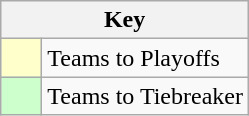<table class="wikitable" style="text-align: center;">
<tr>
<th colspan=2>Key</th>
</tr>
<tr>
<td style="background:#ffffcc; width:20px;"></td>
<td align=left>Teams to Playoffs</td>
</tr>
<tr>
<td style="background:#ccffcc; width:20px;"></td>
<td align=left>Teams to Tiebreaker</td>
</tr>
</table>
